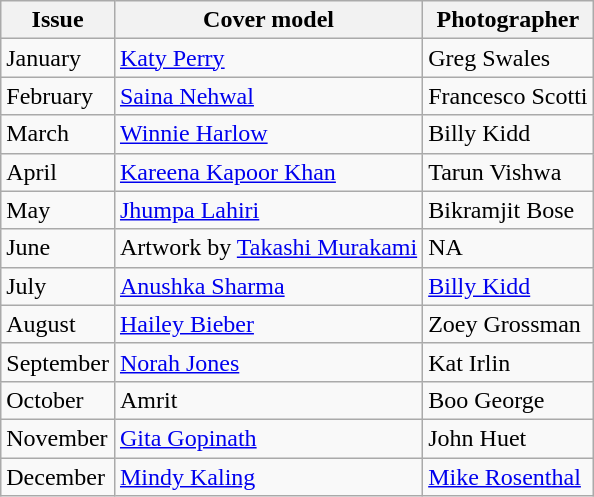<table class="sortable wikitable">
<tr>
<th>Issue</th>
<th>Cover model</th>
<th>Photographer</th>
</tr>
<tr>
<td>January</td>
<td><a href='#'>Katy Perry</a></td>
<td>Greg Swales</td>
</tr>
<tr>
<td>February</td>
<td><a href='#'>Saina Nehwal</a></td>
<td>Francesco Scotti</td>
</tr>
<tr>
<td>March</td>
<td><a href='#'>Winnie Harlow</a></td>
<td>Billy Kidd</td>
</tr>
<tr>
<td>April</td>
<td><a href='#'>Kareena Kapoor Khan</a></td>
<td>Tarun Vishwa</td>
</tr>
<tr>
<td>May</td>
<td><a href='#'>Jhumpa Lahiri</a></td>
<td>Bikramjit Bose </td>
</tr>
<tr>
<td>June</td>
<td>Artwork by <a href='#'>Takashi Murakami</a></td>
<td>NA</td>
</tr>
<tr>
<td>July</td>
<td><a href='#'>Anushka Sharma</a></td>
<td><a href='#'>Billy Kidd</a></td>
</tr>
<tr>
<td>August</td>
<td><a href='#'>Hailey Bieber</a></td>
<td>Zoey Grossman </td>
</tr>
<tr>
<td>September</td>
<td><a href='#'>Norah Jones</a></td>
<td>Kat Irlin </td>
</tr>
<tr>
<td>October</td>
<td>Amrit</td>
<td>Boo George</td>
</tr>
<tr>
<td>November</td>
<td><a href='#'>Gita Gopinath</a></td>
<td>John Huet </td>
</tr>
<tr>
<td>December</td>
<td><a href='#'>Mindy Kaling</a></td>
<td><a href='#'>Mike Rosenthal</a></td>
</tr>
</table>
